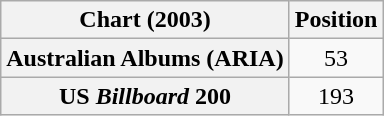<table class="wikitable sortable plainrowheaders" style="text-align:center">
<tr>
<th scope="col">Chart (2003)</th>
<th scope="col">Position</th>
</tr>
<tr>
<th scope="row">Australian Albums (ARIA)</th>
<td>53</td>
</tr>
<tr>
<th scope="row">US <em>Billboard</em> 200</th>
<td>193</td>
</tr>
</table>
